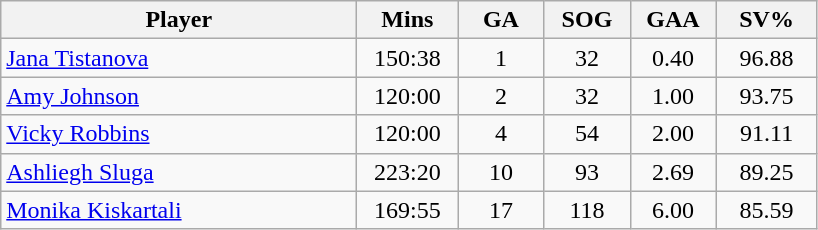<table class="wikitable sortable" style="text-align:center;">
<tr>
<th width="230px">Player</th>
<th width="60px">Mins</th>
<th width="50px">GA</th>
<th width="50px">SOG</th>
<th width="50px">GAA</th>
<th width="60px">SV%</th>
</tr>
<tr align=center>
<td align=left> <a href='#'>Jana Tistanova</a></td>
<td>150:38</td>
<td>1</td>
<td>32</td>
<td>0.40</td>
<td>96.88</td>
</tr>
<tr align=center>
<td align=left> <a href='#'>Amy Johnson</a></td>
<td>120:00</td>
<td>2</td>
<td>32</td>
<td>1.00</td>
<td>93.75</td>
</tr>
<tr align=center>
<td align=left> <a href='#'>Vicky Robbins</a></td>
<td>120:00</td>
<td>4</td>
<td>54</td>
<td>2.00</td>
<td>91.11</td>
</tr>
<tr align=center>
<td align=left> <a href='#'>Ashliegh Sluga</a></td>
<td>223:20</td>
<td>10</td>
<td>93</td>
<td>2.69</td>
<td>89.25</td>
</tr>
<tr align=center>
<td align=left> <a href='#'>Monika Kiskartali</a></td>
<td>169:55</td>
<td>17</td>
<td>118</td>
<td>6.00</td>
<td>85.59</td>
</tr>
</table>
